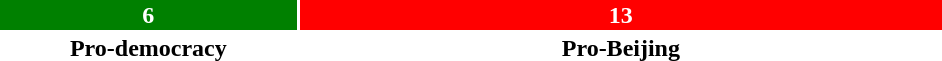<table style="width:50%; text-align:center;">
<tr style="color:white;">
<td style="background:green; width:31.6%;"><strong>6</strong></td>
<td style="background:red; width:68.4%;"><strong>13</strong></td>
</tr>
<tr>
<td><span><strong>Pro-democracy</strong></span></td>
<td><span><strong>Pro-Beijing</strong></span></td>
</tr>
</table>
